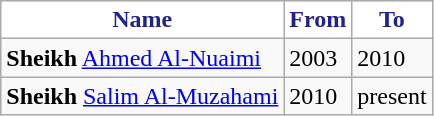<table class="wikitable" style="text-align: left">
<tr>
<th style="color:#22228B; background:#FFFFFF;">Name</th>
<th style="color:#22228B; background:#FFFFFF;">From</th>
<th style="color:#22228B; background:#FFFFFF;">To</th>
</tr>
<tr>
<td> <strong>Sheikh</strong> <a href='#'>Ahmed Al-Nuaimi</a></td>
<td align=left>2003</td>
<td align=left>2010</td>
</tr>
<tr>
<td> <strong>Sheikh</strong> <a href='#'>Salim Al-Muzahami</a></td>
<td align=left>2010</td>
<td align=left>present</td>
</tr>
</table>
